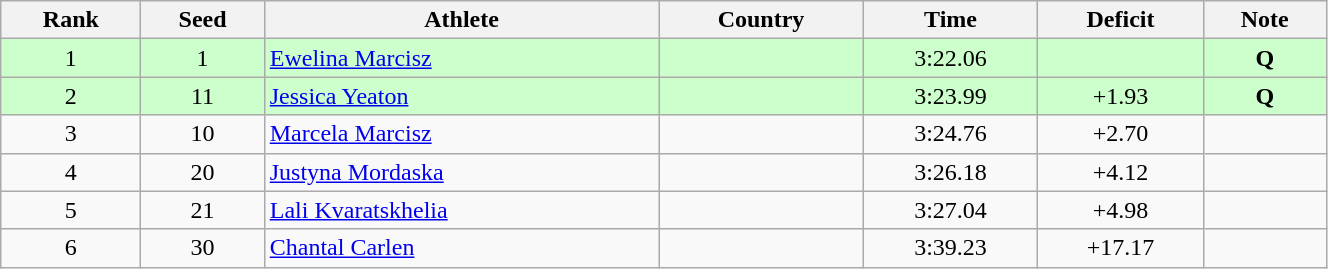<table class="wikitable sortable" style="text-align:center" width=70%>
<tr>
<th>Rank</th>
<th>Seed</th>
<th>Athlete</th>
<th>Country</th>
<th>Time</th>
<th>Deficit</th>
<th>Note</th>
</tr>
<tr bgcolor=ccffcc>
<td>1</td>
<td>1</td>
<td align=left><a href='#'>Ewelina Marcisz</a></td>
<td align=left></td>
<td>3:22.06</td>
<td></td>
<td><strong>Q</strong></td>
</tr>
<tr bgcolor=ccffcc>
<td>2</td>
<td>11</td>
<td align=left><a href='#'>Jessica Yeaton</a></td>
<td align=left></td>
<td>3:23.99</td>
<td>+1.93</td>
<td><strong>Q</strong></td>
</tr>
<tr>
<td>3</td>
<td>10</td>
<td align=left><a href='#'>Marcela Marcisz</a></td>
<td align=left></td>
<td>3:24.76</td>
<td>+2.70</td>
<td></td>
</tr>
<tr>
<td>4</td>
<td>20</td>
<td align=left><a href='#'>Justyna Mordaska</a></td>
<td align=left></td>
<td>3:26.18</td>
<td>+4.12</td>
<td></td>
</tr>
<tr>
<td>5</td>
<td>21</td>
<td align=left><a href='#'>Lali Kvaratskhelia</a></td>
<td align=left></td>
<td>3:27.04</td>
<td>+4.98</td>
<td></td>
</tr>
<tr>
<td>6</td>
<td>30</td>
<td align=left><a href='#'>Chantal Carlen</a></td>
<td align=left></td>
<td>3:39.23</td>
<td>+17.17</td>
<td></td>
</tr>
</table>
